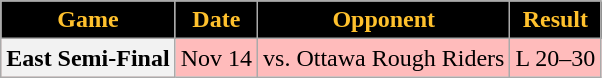<table class="wikitable sortable">
<tr>
<th style="background:black;color:#FFC12D;">Game</th>
<th style="background:black;color:#FFC12D;">Date</th>
<th style="background:black;color:#FFC12D;">Opponent</th>
<th style="background:black;color:#FFC12D;">Result</th>
</tr>
<tr style="background:#ffbbbb">
<th>East Semi-Final</th>
<td>Nov 14</td>
<td>vs. Ottawa Rough Riders</td>
<td>L 20–30</td>
</tr>
</table>
